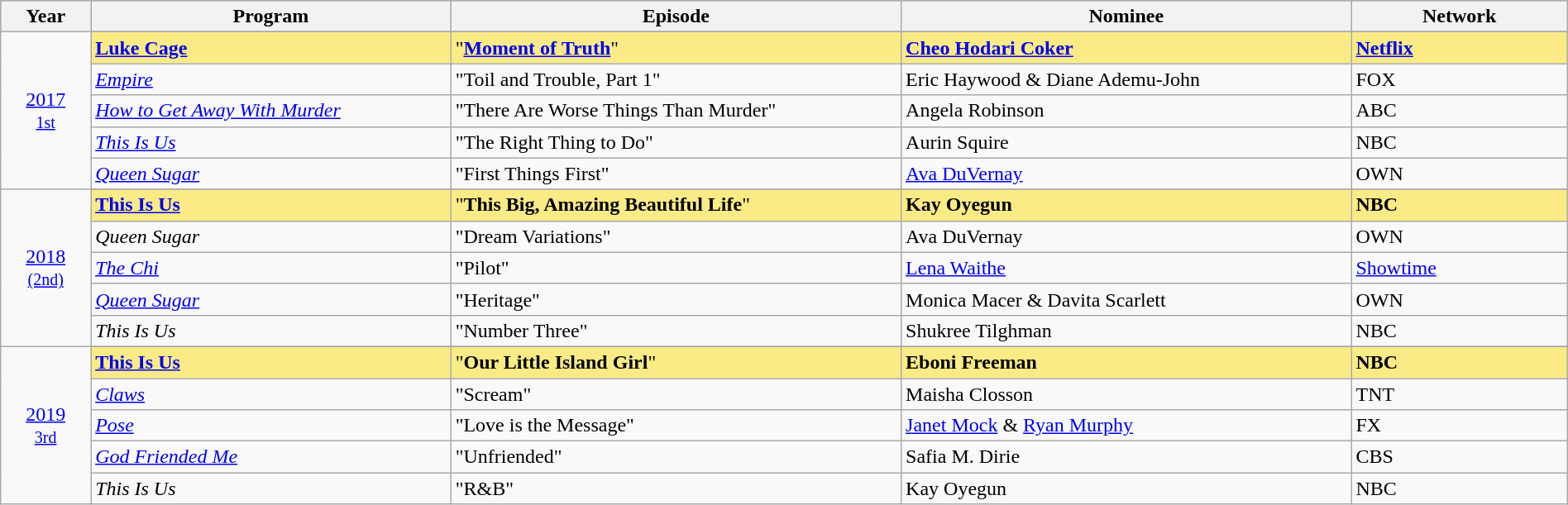<table class="wikitable" style="width:100%">
<tr bgcolor="#bebebe">
<th width="5%">Year</th>
<th width="20%">Program</th>
<th width="25%">Episode</th>
<th width="25%">Nominee</th>
<th width="12%">Network</th>
</tr>
<tr>
<td rowspan=6 style="text-align: center;"><a href='#'>2017</a><br><small><a href='#'>1st</a></small><br></td>
</tr>
<tr style="background:#FAEB86">
<td><strong><a href='#'>Luke Cage</a></strong></td>
<td>"<strong><a href='#'>Moment of Truth</a></strong>"</td>
<td><strong><a href='#'>Cheo Hodari Coker</a></strong></td>
<td><strong><a href='#'>Netflix</a></strong></td>
</tr>
<tr>
<td><em><a href='#'>Empire</a></em></td>
<td>"Toil and Trouble, Part 1"</td>
<td>Eric Haywood & Diane Ademu-John</td>
<td>FOX</td>
</tr>
<tr>
<td><em><a href='#'>How to Get Away With Murder</a></em></td>
<td>"There Are Worse Things Than Murder"</td>
<td>Angela Robinson</td>
<td>ABC</td>
</tr>
<tr>
<td><em><a href='#'>This Is Us</a></em></td>
<td>"The Right Thing to Do"</td>
<td>Aurin Squire</td>
<td>NBC</td>
</tr>
<tr>
<td><em><a href='#'>Queen Sugar</a></em></td>
<td>"First Things First"</td>
<td><a href='#'>Ava DuVernay</a></td>
<td>OWN</td>
</tr>
<tr>
<td rowspan=6 style="text-align:center"><a href='#'>2018</a><br><small><a href='#'>(2nd)</a></small><br></td>
</tr>
<tr style="background:#FAEB86">
<td><strong><a href='#'>This Is Us</a></strong></td>
<td>"<strong>This Big, Amazing Beautiful Life</strong>"</td>
<td><strong>Kay Oyegun</strong></td>
<td><strong>NBC</strong></td>
</tr>
<tr>
<td><em>Queen Sugar</em></td>
<td>"Dream Variations"</td>
<td>Ava DuVernay</td>
<td>OWN</td>
</tr>
<tr>
<td><em><a href='#'>The Chi</a></em></td>
<td>"Pilot"</td>
<td><a href='#'>Lena Waithe</a></td>
<td><a href='#'>Showtime</a></td>
</tr>
<tr>
<td><em><a href='#'>Queen Sugar</a></em></td>
<td>"Heritage"</td>
<td>Monica Macer & Davita Scarlett</td>
<td>OWN</td>
</tr>
<tr>
<td><em>This Is Us</em></td>
<td>"Number Three"</td>
<td>Shukree Tilghman</td>
<td>NBC</td>
</tr>
<tr>
<td rowspan=6 style="text-align:center"><a href='#'>2019</a><br><small><a href='#'>3rd</a></small><br></td>
</tr>
<tr style="background:#FAEB86">
<td><strong><a href='#'>This Is Us</a></strong></td>
<td>"<strong>Our Little Island Girl</strong>"</td>
<td><strong>Eboni Freeman</strong></td>
<td><strong>NBC</strong></td>
</tr>
<tr>
<td><em><a href='#'>Claws</a></em></td>
<td>"Scream"</td>
<td>Maisha Closson</td>
<td>TNT</td>
</tr>
<tr>
<td><em><a href='#'>Pose</a></em></td>
<td>"Love is the Message"</td>
<td><a href='#'>Janet Mock</a> & <a href='#'>Ryan Murphy</a></td>
<td>FX</td>
</tr>
<tr>
<td><em><a href='#'>God Friended Me</a></em></td>
<td>"Unfriended"</td>
<td>Safia M. Dirie</td>
<td>CBS</td>
</tr>
<tr>
<td><em>This Is Us</em></td>
<td>"R&B"</td>
<td>Kay Oyegun</td>
<td>NBC</td>
</tr>
</table>
